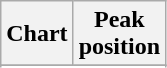<table class="wikitable sortable plainrowheaders">
<tr>
<th>Chart</th>
<th>Peak<br>position</th>
</tr>
<tr>
</tr>
<tr>
</tr>
<tr>
</tr>
</table>
